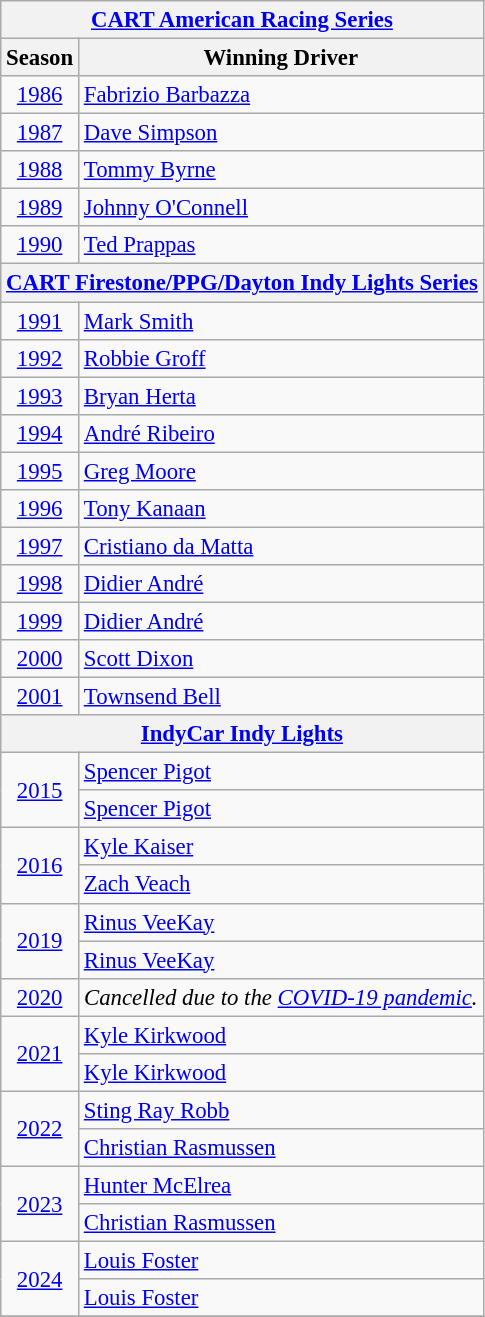<table class="wikitable" style="font-size: 95%;">
<tr>
<th colspan=2><a href='#'>CART American Racing Series</a></th>
</tr>
<tr>
<th>Season</th>
<th>Winning Driver</th>
</tr>
<tr>
<td style="text-align:center;"><a href='#'>1986</a></td>
<td> <a href='#'>Fabrizio Barbazza</a></td>
</tr>
<tr>
<td style="text-align:center;"><a href='#'>1987</a></td>
<td> <a href='#'>Dave Simpson</a></td>
</tr>
<tr>
<td style="text-align:center;"><a href='#'>1988</a></td>
<td> <a href='#'>Tommy Byrne</a></td>
</tr>
<tr>
<td align=center><a href='#'>1989</a></td>
<td> <a href='#'>Johnny O'Connell</a></td>
</tr>
<tr>
<td style="text-align:center;"><a href='#'>1990</a></td>
<td> <a href='#'>Ted Prappas</a></td>
</tr>
<tr>
<th colspan=2><a href='#'>CART Firestone/PPG/Dayton Indy Lights Series</a></th>
</tr>
<tr>
<td style="text-align:center;"><a href='#'>1991</a></td>
<td> <a href='#'>Mark Smith</a></td>
</tr>
<tr>
<td style="text-align:center;"><a href='#'>1992</a></td>
<td> <a href='#'>Robbie Groff</a></td>
</tr>
<tr>
<td style="text-align:center;"><a href='#'>1993</a></td>
<td> <a href='#'>Bryan Herta</a></td>
</tr>
<tr>
<td style="text-align:center;"><a href='#'>1994</a></td>
<td> <a href='#'>André Ribeiro</a></td>
</tr>
<tr>
<td style="text-align:center;"><a href='#'>1995</a></td>
<td> <a href='#'>Greg Moore</a></td>
</tr>
<tr>
<td style="text-align:center;"><a href='#'>1996</a></td>
<td> <a href='#'>Tony Kanaan</a></td>
</tr>
<tr>
<td style="text-align:center;"><a href='#'>1997</a></td>
<td> <a href='#'>Cristiano da Matta</a></td>
</tr>
<tr>
<td style="text-align:center;"><a href='#'>1998</a></td>
<td> <a href='#'>Didier André</a></td>
</tr>
<tr>
<td style="text-align:center;"><a href='#'>1999</a></td>
<td> <a href='#'>Didier André</a></td>
</tr>
<tr>
<td style="text-align:center;"><a href='#'>2000</a></td>
<td> <a href='#'>Scott Dixon</a></td>
</tr>
<tr>
<td style="text-align:center;"><a href='#'>2001</a></td>
<td> <a href='#'>Townsend Bell</a></td>
</tr>
<tr>
<th colspan=2><a href='#'>IndyCar Indy Lights</a></th>
</tr>
<tr>
<td style="text-align:center;" rowspan=2><a href='#'>2015</a></td>
<td> <a href='#'>Spencer Pigot</a></td>
</tr>
<tr>
<td> <a href='#'>Spencer Pigot</a></td>
</tr>
<tr>
<td style="text-align:center;" rowspan=2><a href='#'>2016</a></td>
<td> <a href='#'>Kyle Kaiser</a></td>
</tr>
<tr>
<td> <a href='#'>Zach Veach</a></td>
</tr>
<tr>
<td style="text-align:center;" rowspan=2><a href='#'>2019</a></td>
<td> <a href='#'>Rinus VeeKay</a></td>
</tr>
<tr>
<td> <a href='#'>Rinus VeeKay</a></td>
</tr>
<tr>
<td style="text-align:center;"><a href='#'>2020</a></td>
<td style="text-align:center;"><em>Cancelled due to the <a href='#'>COVID-19 pandemic</a>.</em></td>
</tr>
<tr>
<td style="text-align:center;" rowspan=2><a href='#'>2021</a></td>
<td> <a href='#'>Kyle Kirkwood</a></td>
</tr>
<tr>
<td> <a href='#'>Kyle Kirkwood</a></td>
</tr>
<tr>
<td style="text-align:center;" rowspan=2><a href='#'>2022</a></td>
<td> <a href='#'>Sting Ray Robb</a></td>
</tr>
<tr>
<td> <a href='#'>Christian Rasmussen</a></td>
</tr>
<tr>
<td style="text-align:center;" rowspan="2"><a href='#'>2023</a></td>
<td> <a href='#'>Hunter McElrea</a></td>
</tr>
<tr>
<td> <a href='#'>Christian Rasmussen</a></td>
</tr>
<tr>
<td style="text-align:center;" rowspan=2><a href='#'>2024</a></td>
<td> <a href='#'>Louis Foster</a></td>
</tr>
<tr>
<td> <a href='#'>Louis Foster</a></td>
</tr>
<tr>
</tr>
</table>
